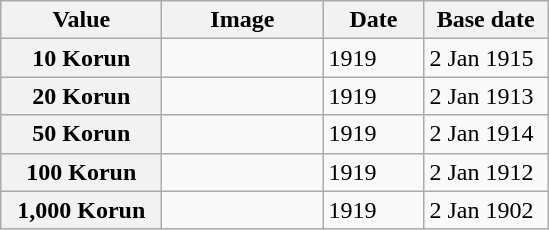<table class="wikitable">
<tr>
<th scope="col" style="width:100px;">Value</th>
<th scope="col" style="width:100px;">Image</th>
<th scope="col" style="width:60px;">Date</th>
<th scope="col" style="width:75px;">Base date</th>
</tr>
<tr>
<th scope="row">10 Korun</th>
<td></td>
<td>1919</td>
<td>2 Jan 1915</td>
</tr>
<tr>
<th scope="row">20 Korun</th>
<td></td>
<td>1919</td>
<td>2 Jan 1913</td>
</tr>
<tr>
<th scope="row">50 Korun</th>
<td></td>
<td>1919</td>
<td>2 Jan 1914</td>
</tr>
<tr>
<th scope="row">100 Korun</th>
<td></td>
<td>1919</td>
<td>2 Jan 1912</td>
</tr>
<tr>
<th scope="row">1,000 Korun</th>
<td></td>
<td>1919</td>
<td>2 Jan 1902</td>
</tr>
</table>
